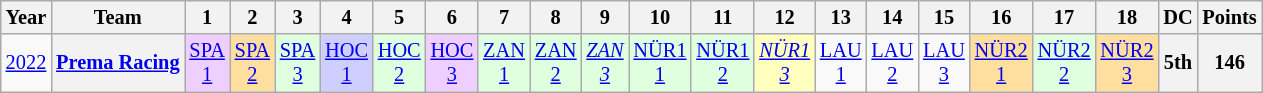<table class="wikitable" style="text-align:center; font-size:85%;">
<tr>
<th>Year</th>
<th>Team</th>
<th>1</th>
<th>2</th>
<th>3</th>
<th>4</th>
<th>5</th>
<th>6</th>
<th>7</th>
<th>8</th>
<th>9</th>
<th>10</th>
<th>11</th>
<th>12</th>
<th>13</th>
<th>14</th>
<th>15</th>
<th>16</th>
<th>17</th>
<th>18</th>
<th>DC</th>
<th>Points</th>
</tr>
<tr>
<td><a href='#'>2022</a></td>
<th nowrap><a href='#'>Prema Racing</a></th>
<td style="background:#EFCFFF;"><a href='#'>SPA<br>1</a><br></td>
<td style="background:#FFDF9F;"><a href='#'>SPA<br>2</a><br></td>
<td style="background:#DFFFDF;"><a href='#'>SPA<br>3</a><br></td>
<td style="background:#CFCFFF;"><a href='#'>HOC<br>1</a><br></td>
<td style="background:#DFFFDF;"><a href='#'>HOC<br>2</a><br></td>
<td style="background:#EFCFFF;"><a href='#'>HOC<br>3</a><br></td>
<td style="background:#DFFFDF;"><a href='#'>ZAN<br>1</a><br></td>
<td style="background:#DFFFDF;"><a href='#'>ZAN<br>2</a><br></td>
<td style="background:#DFFFDF;"><em><a href='#'>ZAN<br>3</a></em><br></td>
<td style="background:#DFFFDF;"><a href='#'>NÜR1<br>1</a><br></td>
<td style="background:#DFFFDF;"><a href='#'>NÜR1<br>2</a><br></td>
<td style="background:#FFFFBF;"><em><a href='#'>NÜR1<br>3</a></em><br></td>
<td><a href='#'>LAU<br>1</a></td>
<td><a href='#'>LAU<br>2</a></td>
<td><a href='#'>LAU<br>3</a></td>
<td style="background:#FFDF9F;"><a href='#'>NÜR2<br>1</a><br></td>
<td style="background:#DFFFDF;"><a href='#'>NÜR2<br>2</a><br></td>
<td style="background:#FFDF9F;"><a href='#'>NÜR2<br>3</a><br></td>
<th>5th</th>
<th>146</th>
</tr>
</table>
